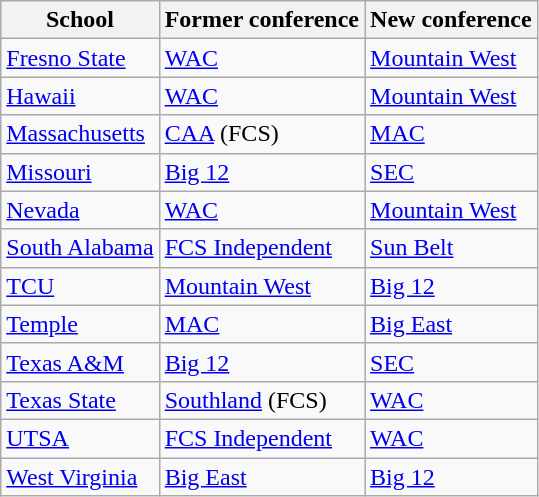<table class="wikitable sortable">
<tr>
<th>School</th>
<th>Former conference</th>
<th>New conference</th>
</tr>
<tr>
<td><a href='#'>Fresno State</a></td>
<td><a href='#'>WAC</a></td>
<td><a href='#'>Mountain West</a></td>
</tr>
<tr>
<td><a href='#'>Hawaii</a></td>
<td><a href='#'>WAC</a></td>
<td><a href='#'>Mountain West</a></td>
</tr>
<tr>
<td><a href='#'>Massachusetts</a></td>
<td><a href='#'>CAA</a> (FCS)</td>
<td><a href='#'>MAC</a></td>
</tr>
<tr>
<td><a href='#'>Missouri</a></td>
<td><a href='#'>Big 12</a></td>
<td><a href='#'>SEC</a></td>
</tr>
<tr>
<td><a href='#'>Nevada</a></td>
<td><a href='#'>WAC</a></td>
<td><a href='#'>Mountain West</a></td>
</tr>
<tr>
<td><a href='#'>South Alabama</a></td>
<td><a href='#'>FCS Independent</a></td>
<td><a href='#'>Sun Belt</a></td>
</tr>
<tr>
<td><a href='#'>TCU</a></td>
<td><a href='#'>Mountain West</a></td>
<td><a href='#'>Big 12</a></td>
</tr>
<tr>
<td><a href='#'>Temple</a></td>
<td><a href='#'>MAC</a></td>
<td><a href='#'>Big East</a></td>
</tr>
<tr>
<td><a href='#'>Texas A&M</a></td>
<td><a href='#'>Big 12</a></td>
<td><a href='#'>SEC</a></td>
</tr>
<tr>
<td><a href='#'>Texas State</a></td>
<td><a href='#'>Southland</a> (FCS)</td>
<td><a href='#'>WAC</a></td>
</tr>
<tr>
<td><a href='#'>UTSA</a></td>
<td><a href='#'>FCS Independent</a></td>
<td><a href='#'>WAC</a></td>
</tr>
<tr>
<td><a href='#'>West Virginia</a></td>
<td><a href='#'>Big East</a></td>
<td><a href='#'>Big 12</a></td>
</tr>
</table>
